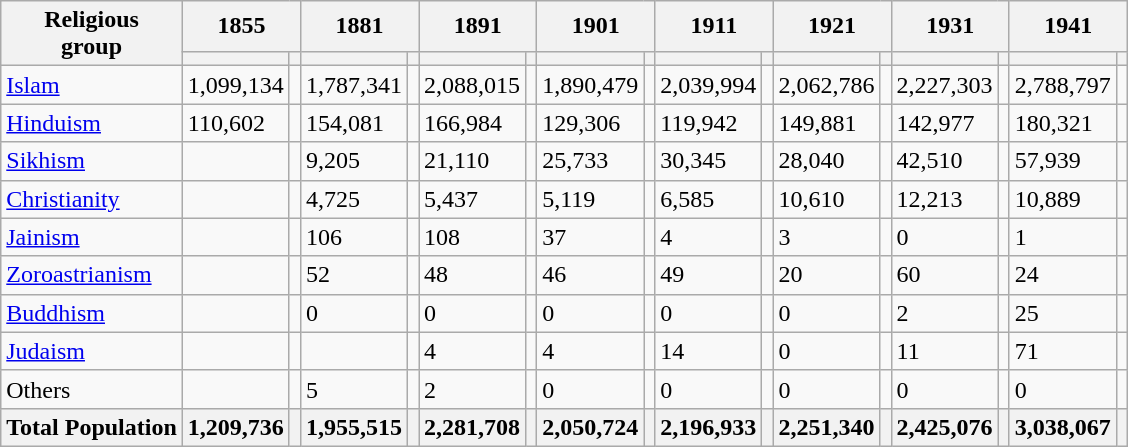<table class="wikitable sortable">
<tr>
<th rowspan="2">Religious<br>group</th>
<th colspan="2">1855</th>
<th colspan="2">1881</th>
<th colspan="2">1891</th>
<th colspan="2">1901</th>
<th colspan="2">1911</th>
<th colspan="2">1921</th>
<th colspan="2">1931</th>
<th colspan="2">1941</th>
</tr>
<tr>
<th><a href='#'></a></th>
<th></th>
<th></th>
<th></th>
<th></th>
<th></th>
<th></th>
<th></th>
<th></th>
<th></th>
<th></th>
<th></th>
<th></th>
<th></th>
<th></th>
<th></th>
</tr>
<tr>
<td><a href='#'>Islam</a> </td>
<td>1,099,134</td>
<td></td>
<td>1,787,341</td>
<td></td>
<td>2,088,015</td>
<td></td>
<td>1,890,479</td>
<td></td>
<td>2,039,994</td>
<td></td>
<td>2,062,786</td>
<td></td>
<td>2,227,303</td>
<td></td>
<td>2,788,797</td>
<td></td>
</tr>
<tr>
<td><a href='#'>Hinduism</a> </td>
<td>110,602</td>
<td></td>
<td>154,081</td>
<td></td>
<td>166,984</td>
<td></td>
<td>129,306</td>
<td></td>
<td>119,942</td>
<td></td>
<td>149,881</td>
<td></td>
<td>142,977</td>
<td></td>
<td>180,321</td>
<td></td>
</tr>
<tr>
<td><a href='#'>Sikhism</a> </td>
<td></td>
<td></td>
<td>9,205</td>
<td></td>
<td>21,110</td>
<td></td>
<td>25,733</td>
<td></td>
<td>30,345</td>
<td></td>
<td>28,040</td>
<td></td>
<td>42,510</td>
<td></td>
<td>57,939</td>
<td></td>
</tr>
<tr>
<td><a href='#'>Christianity</a> </td>
<td></td>
<td></td>
<td>4,725</td>
<td></td>
<td>5,437</td>
<td></td>
<td>5,119</td>
<td></td>
<td>6,585</td>
<td></td>
<td>10,610</td>
<td></td>
<td>12,213</td>
<td></td>
<td>10,889</td>
<td></td>
</tr>
<tr>
<td><a href='#'>Jainism</a> </td>
<td></td>
<td></td>
<td>106</td>
<td></td>
<td>108</td>
<td></td>
<td>37</td>
<td></td>
<td>4</td>
<td></td>
<td>3</td>
<td></td>
<td>0</td>
<td></td>
<td>1</td>
<td></td>
</tr>
<tr>
<td><a href='#'>Zoroastrianism</a> </td>
<td></td>
<td></td>
<td>52</td>
<td></td>
<td>48</td>
<td></td>
<td>46</td>
<td></td>
<td>49</td>
<td></td>
<td>20</td>
<td></td>
<td>60</td>
<td></td>
<td>24</td>
<td></td>
</tr>
<tr>
<td><a href='#'>Buddhism</a> </td>
<td></td>
<td></td>
<td>0</td>
<td></td>
<td>0</td>
<td></td>
<td>0</td>
<td></td>
<td>0</td>
<td></td>
<td>0</td>
<td></td>
<td>2</td>
<td></td>
<td>25</td>
<td></td>
</tr>
<tr>
<td><a href='#'>Judaism</a> </td>
<td></td>
<td></td>
<td></td>
<td></td>
<td>4</td>
<td></td>
<td>4</td>
<td></td>
<td>14</td>
<td></td>
<td>0</td>
<td></td>
<td>11</td>
<td></td>
<td>71</td>
<td></td>
</tr>
<tr>
<td>Others</td>
<td></td>
<td></td>
<td>5</td>
<td></td>
<td>2</td>
<td></td>
<td>0</td>
<td></td>
<td>0</td>
<td></td>
<td>0</td>
<td></td>
<td>0</td>
<td></td>
<td>0</td>
<td></td>
</tr>
<tr>
<th>Total Population</th>
<th>1,209,736</th>
<th></th>
<th>1,955,515</th>
<th></th>
<th>2,281,708</th>
<th></th>
<th>2,050,724</th>
<th></th>
<th>2,196,933</th>
<th></th>
<th>2,251,340</th>
<th></th>
<th>2,425,076</th>
<th></th>
<th>3,038,067</th>
<th></th>
</tr>
</table>
